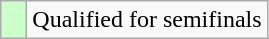<table class="wikitable">
<tr>
<td width=10px bgcolor="#ccffcc"></td>
<td>Qualified for semifinals</td>
</tr>
</table>
